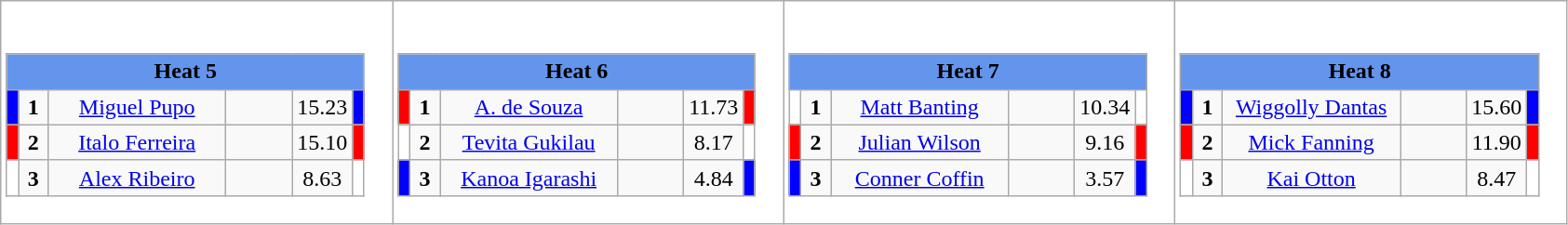<table class="wikitable" style="background:#fff;">
<tr>
<td><div><br><table class="wikitable">
<tr>
<td colspan="6"  style="text-align:center; background:#6495ed;"><strong>Heat 5</strong></td>
</tr>
<tr>
<td style="width:01px; background: #00f;"></td>
<td style="width:14px; text-align:center;"><strong>1</strong></td>
<td style="width:120px; text-align:center;"><a href='#'>Miguel Pupo</a></td>
<td style="width:40px; text-align:center;"></td>
<td style="width:20px; text-align:center;">15.23</td>
<td style="width:01px; background: #00f;"></td>
</tr>
<tr>
<td style="width:01px; background: #f00;"></td>
<td style="width:14px; text-align:center;"><strong>2</strong></td>
<td style="width:120px; text-align:center;"><a href='#'>Italo Ferreira</a></td>
<td style="width:40px; text-align:center;"></td>
<td style="width:20px; text-align:center;">15.10</td>
<td style="width:01px; background: #f00;"></td>
</tr>
<tr>
<td style="width:01px; background: #fff;"></td>
<td style="width:14px; text-align:center;"><strong>3</strong></td>
<td style="width:120px; text-align:center;"><a href='#'>Alex Ribeiro</a></td>
<td style="width:40px; text-align:center;"></td>
<td style="width:20px; text-align:center;">8.63</td>
<td style="width:01px; background: #fff;"></td>
</tr>
</table>
</div></td>
<td><div><br><table class="wikitable">
<tr>
<td colspan="6"  style="text-align:center; background:#6495ed;"><strong>Heat 6</strong></td>
</tr>
<tr>
<td style="width:01px; background: #f00;"></td>
<td style="width:14px; text-align:center;"><strong>1</strong></td>
<td style="width:120px; text-align:center;"><a href='#'>A. de Souza</a></td>
<td style="width:40px; text-align:center;"></td>
<td style="width:20px; text-align:center;">11.73</td>
<td style="width:01px; background: #f00;"></td>
</tr>
<tr>
<td style="width:01px; background: #fff;"></td>
<td style="width:14px; text-align:center;"><strong>2</strong></td>
<td style="width:120px; text-align:center;"><a href='#'>Tevita Gukilau</a></td>
<td style="width:40px; text-align:center;"></td>
<td style="width:20px; text-align:center;">8.17</td>
<td style="width:01px; background: #fff;"></td>
</tr>
<tr>
<td style="width:01px; background: #00f;"></td>
<td style="width:14px; text-align:center;"><strong>3</strong></td>
<td style="width:120px; text-align:center;"><a href='#'>Kanoa Igarashi</a></td>
<td style="width:40px; text-align:center;"></td>
<td style="width:20px; text-align:center;">4.84</td>
<td style="width:01px; background: #00f;"></td>
</tr>
</table>
</div></td>
<td><div><br><table class="wikitable">
<tr>
<td colspan="6"  style="text-align:center; background:#6495ed;"><strong>Heat 7</strong></td>
</tr>
<tr>
<td style="width:01px; background: #fff;"></td>
<td style="width:14px; text-align:center;"><strong>1</strong></td>
<td style="width:120px; text-align:center;"><a href='#'>Matt Banting</a></td>
<td style="width:40px; text-align:center;"></td>
<td style="width:20px; text-align:center;">10.34</td>
<td style="width:01px; background: #fff;"></td>
</tr>
<tr>
<td style="width:01px; background: #f00;"></td>
<td style="width:14px; text-align:center;"><strong>2</strong></td>
<td style="width:120px; text-align:center;"><a href='#'>Julian Wilson</a></td>
<td style="width:40px; text-align:center;"></td>
<td style="width:20px; text-align:center;">9.16</td>
<td style="width:01px; background: #f00;"></td>
</tr>
<tr>
<td style="width:01px; background: #00f;"></td>
<td style="width:14px; text-align:center;"><strong>3</strong></td>
<td style="width:120px; text-align:center;"><a href='#'>Conner Coffin</a></td>
<td style="width:40px; text-align:center;"></td>
<td style="width:20px; text-align:center;">3.57</td>
<td style="width:01px; background: #00f;"></td>
</tr>
</table>
</div></td>
<td><div><br><table class="wikitable">
<tr>
<td colspan="6"  style="text-align:center; background:#6495ed;"><strong>Heat 8</strong></td>
</tr>
<tr>
<td style="width:01px; background: #00f;"></td>
<td style="width:14px; text-align:center;"><strong>1</strong></td>
<td style="width:120px; text-align:center;"><a href='#'>Wiggolly Dantas</a></td>
<td style="width:40px; text-align:center;"></td>
<td style="width:20px; text-align:center;">15.60</td>
<td style="width:01px; background: #00f;"></td>
</tr>
<tr>
<td style="width:01px; background: #f00;"></td>
<td style="width:14px; text-align:center;"><strong>2</strong></td>
<td style="width:120px; text-align:center;"><a href='#'>Mick Fanning</a></td>
<td style="width:40px; text-align:center;"></td>
<td style="width:20px; text-align:center;">11.90</td>
<td style="width:01px; background: #f00;"></td>
</tr>
<tr>
<td style="width:01px; background: #fff;"></td>
<td style="width:14px; text-align:center;"><strong>3</strong></td>
<td style="width:120px; text-align:center;"><a href='#'>Kai Otton</a></td>
<td style="width:40px; text-align:center;"></td>
<td style="width:20px; text-align:center;">8.47</td>
<td style="width:01px; background: #fff;"></td>
</tr>
</table>
</div></td>
</tr>
</table>
